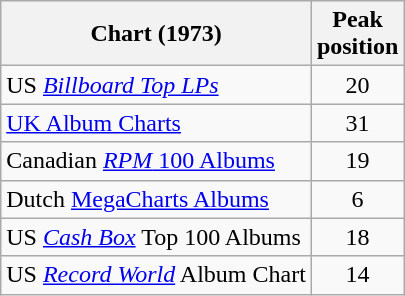<table class="wikitable">
<tr>
<th>Chart (1973)</th>
<th>Peak<br>position</th>
</tr>
<tr>
<td>US <a href='#'><em>Billboard Top LPs</em></a></td>
<td align="center">20</td>
</tr>
<tr>
<td><a href='#'>UK Album Charts</a></td>
<td align="center">31</td>
</tr>
<tr>
<td>Canadian <a href='#'><em>RPM</em> 100 Albums</a></td>
<td align="center">19</td>
</tr>
<tr>
<td>Dutch <a href='#'>MegaCharts Albums</a></td>
<td align="center">6</td>
</tr>
<tr>
<td>US <em><a href='#'>Cash Box</a></em> Top 100 Albums</td>
<td align="center">18</td>
</tr>
<tr>
<td>US <em><a href='#'>Record World</a></em> Album Chart</td>
<td align="center">14</td>
</tr>
</table>
